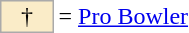<table style="margin: 0.75em 0 0 0.5em;">
<tr>
<td style="background-color:#faecc8; border:1px solid #aaaaaa; width:2em;" align=center>†</td>
<td>= <a href='#'>Pro Bowler</a></td>
</tr>
</table>
